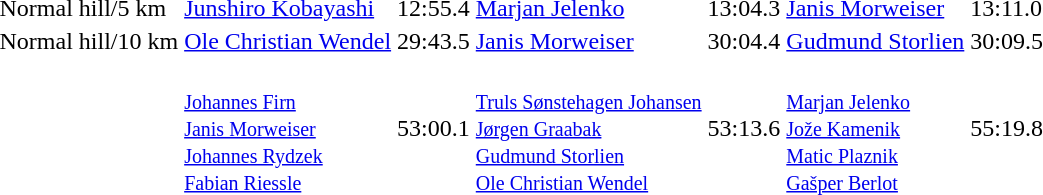<table>
<tr>
<td>Normal hill/5 km</td>
<td><a href='#'>Junshiro Kobayashi</a><br></td>
<td>12:55.4</td>
<td><a href='#'>Marjan Jelenko</a><br></td>
<td>13:04.3</td>
<td><a href='#'>Janis Morweiser</a><br></td>
<td>13:11.0</td>
</tr>
<tr>
<td>Normal hill/10 km</td>
<td><a href='#'>Ole Christian Wendel</a><br></td>
<td>29:43.5</td>
<td><a href='#'>Janis Morweiser</a><br></td>
<td>30:04.4</td>
<td><a href='#'>Gudmund Storlien</a><br></td>
<td>30:09.5</td>
</tr>
<tr>
<td></td>
<td><br><small><a href='#'>Johannes Firn</a><br><a href='#'>Janis Morweiser</a><br><a href='#'>Johannes Rydzek</a><br><a href='#'>Fabian Riessle</a></small></td>
<td>53:00.1</td>
<td><br><small><a href='#'>Truls Sønstehagen Johansen</a><br><a href='#'>Jørgen Graabak</a><br><a href='#'>Gudmund Storlien</a><br><a href='#'>Ole Christian Wendel</a></small></td>
<td>53:13.6</td>
<td><br><small><a href='#'>Marjan Jelenko</a><br><a href='#'>Jože Kamenik</a><br><a href='#'>Matic Plaznik</a><br><a href='#'>Gašper Berlot</a></small></td>
<td>55:19.8</td>
</tr>
<tr>
</tr>
</table>
